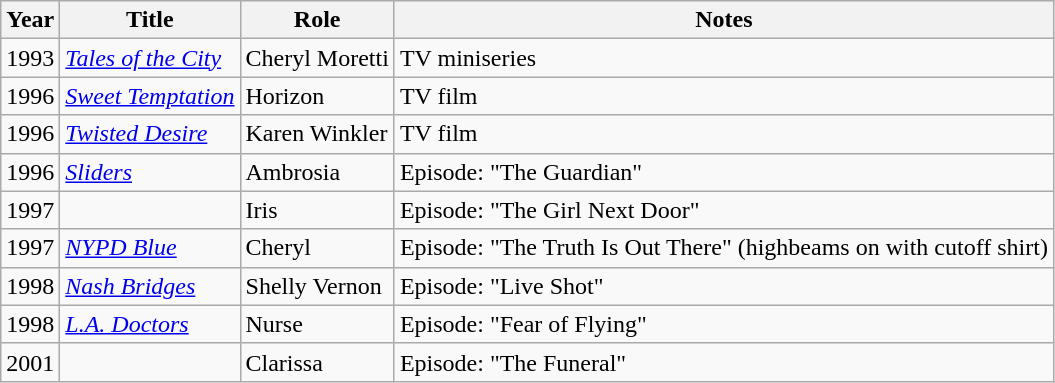<table class="wikitable sortable">
<tr>
<th>Year</th>
<th>Title</th>
<th>Role</th>
<th class="unsortable">Notes</th>
</tr>
<tr>
<td>1993</td>
<td><em><a href='#'>Tales of the City</a></em></td>
<td>Cheryl Moretti</td>
<td>TV miniseries</td>
</tr>
<tr>
<td>1996</td>
<td><em><a href='#'>Sweet Temptation</a></em></td>
<td>Horizon</td>
<td>TV film</td>
</tr>
<tr>
<td>1996</td>
<td><em><a href='#'>Twisted Desire</a></em></td>
<td>Karen Winkler</td>
<td>TV film</td>
</tr>
<tr>
<td>1996</td>
<td><em><a href='#'>Sliders</a></em></td>
<td>Ambrosia</td>
<td>Episode: "The Guardian"</td>
</tr>
<tr>
<td>1997</td>
<td><em></em></td>
<td>Iris</td>
<td>Episode: "The Girl Next Door"</td>
</tr>
<tr>
<td>1997</td>
<td><em><a href='#'>NYPD Blue</a></em></td>
<td>Cheryl</td>
<td>Episode: "The Truth Is Out There" (highbeams on with cutoff shirt)</td>
</tr>
<tr>
<td>1998</td>
<td><em><a href='#'>Nash Bridges</a></em></td>
<td>Shelly Vernon</td>
<td>Episode: "Live Shot"</td>
</tr>
<tr>
<td>1998</td>
<td><em><a href='#'>L.A. Doctors</a></em></td>
<td>Nurse</td>
<td>Episode: "Fear of Flying"</td>
</tr>
<tr>
<td>2001</td>
<td><em></em></td>
<td>Clarissa</td>
<td>Episode: "The Funeral"</td>
</tr>
</table>
